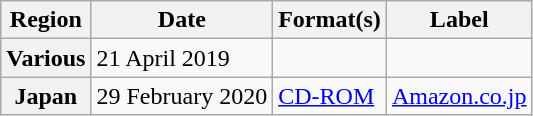<table class="wikitable plainrowheaders" border="1">
<tr>
<th scope="col">Region</th>
<th scope="col">Date</th>
<th scope="col">Format(s)</th>
<th scope="col">Label</th>
</tr>
<tr>
<th scope="row" rowspan="1">Various</th>
<td>21 April 2019</td>
<td></td>
<td></td>
</tr>
<tr>
<th scope="row">Japan</th>
<td>29 February 2020</td>
<td><a href='#'>CD-ROM</a></td>
<td><a href='#'>Amazon.co.jp</a></td>
</tr>
</table>
